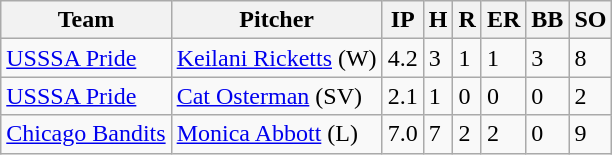<table class="wikitable">
<tr>
<th>Team</th>
<th>Pitcher</th>
<th>IP</th>
<th>H</th>
<th>R</th>
<th>ER</th>
<th>BB</th>
<th>SO</th>
</tr>
<tr>
<td><a href='#'>USSSA Pride</a></td>
<td><a href='#'>Keilani Ricketts</a> (W)</td>
<td>4.2</td>
<td>3</td>
<td>1</td>
<td>1</td>
<td>3</td>
<td>8</td>
</tr>
<tr>
<td><a href='#'>USSSA Pride</a></td>
<td><a href='#'>Cat Osterman</a> (SV)</td>
<td>2.1</td>
<td>1</td>
<td>0</td>
<td>0</td>
<td>0</td>
<td>2</td>
</tr>
<tr>
<td><a href='#'>Chicago Bandits</a></td>
<td><a href='#'>Monica Abbott</a> (L)</td>
<td>7.0</td>
<td>7</td>
<td>2</td>
<td>2</td>
<td>0</td>
<td>9</td>
</tr>
</table>
